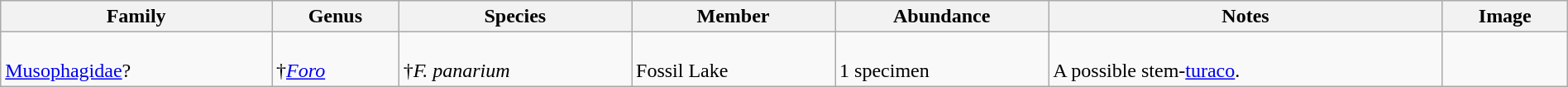<table class="wikitable" style="margin:auto;width:100%;">
<tr>
<th>Family</th>
<th>Genus</th>
<th>Species</th>
<th>Member</th>
<th>Abundance</th>
<th>Notes</th>
<th>Image</th>
</tr>
<tr>
<td><br><a href='#'>Musophagidae</a>?</td>
<td><br>†<em><a href='#'>Foro</a></em></td>
<td><br>†<em>F. panarium</em></td>
<td><br>Fossil Lake</td>
<td><br>1 specimen</td>
<td><br>A possible stem-<a href='#'>turaco</a>.</td>
<td><br></td>
</tr>
</table>
